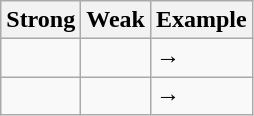<table class="wikitable">
<tr>
<th>Strong</th>
<th>Weak</th>
<th>Example</th>
</tr>
<tr>
<td></td>
<td></td>
<td> → </td>
</tr>
<tr>
<td></td>
<td></td>
<td> → </td>
</tr>
</table>
